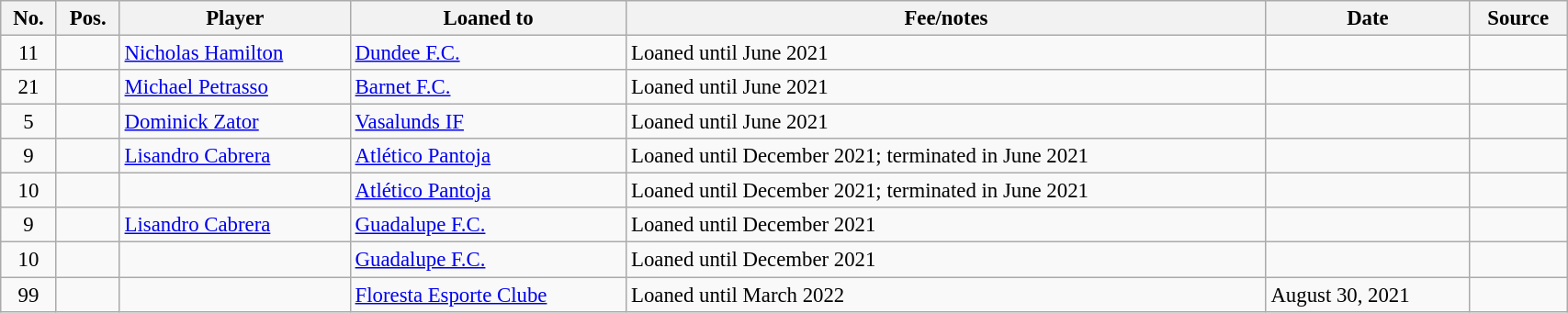<table class="wikitable sortable" style="width:90%; text-align:center; font-size:95%; text-align:left;">
<tr>
<th>No.</th>
<th>Pos.</th>
<th>Player</th>
<th>Loaned to</th>
<th>Fee/notes</th>
<th>Date</th>
<th>Source</th>
</tr>
<tr>
<td align=center>11</td>
<td align=center></td>
<td align=Hamilton, Nicholas> <a href='#'>Nicholas Hamilton</a></td>
<td> <a href='#'>Dundee F.C.</a></td>
<td>Loaned until June 2021</td>
<td></td>
<td></td>
</tr>
<tr>
<td align=center>21</td>
<td align=center></td>
<td align=Petrasso, Michael> <a href='#'>Michael Petrasso</a></td>
<td> <a href='#'>Barnet F.C.</a></td>
<td>Loaned until June 2021</td>
<td></td>
<td></td>
</tr>
<tr>
<td align=center>5</td>
<td align=center></td>
<td align=Zator, Dominick> <a href='#'>Dominick Zator</a></td>
<td> <a href='#'>Vasalunds IF</a></td>
<td>Loaned until June 2021</td>
<td></td>
<td></td>
</tr>
<tr>
<td align=center>9</td>
<td align=center></td>
<td align=Cabrera, Lisandro> <a href='#'>Lisandro Cabrera</a></td>
<td> <a href='#'>Atlético Pantoja</a></td>
<td>Loaned until December 2021; terminated in June 2021</td>
<td></td>
<td></td>
</tr>
<tr>
<td align=center>10</td>
<td align=center></td>
<td></td>
<td> <a href='#'>Atlético Pantoja</a></td>
<td>Loaned until December 2021; terminated in June 2021</td>
<td></td>
<td></td>
</tr>
<tr>
<td align=center>9</td>
<td align=center></td>
<td align=Cabrera, Lisandro> <a href='#'>Lisandro Cabrera</a></td>
<td> <a href='#'>Guadalupe F.C.</a></td>
<td>Loaned until December 2021</td>
<td></td>
<td></td>
</tr>
<tr>
<td align=center>10</td>
<td align=center></td>
<td></td>
<td> <a href='#'>Guadalupe F.C.</a></td>
<td>Loaned until December 2021</td>
<td></td>
<td></td>
</tr>
<tr>
<td align=center>99</td>
<td align=center></td>
<td></td>
<td> <a href='#'>Floresta Esporte Clube</a></td>
<td>Loaned until March 2022</td>
<td>August 30, 2021</td>
<td></td>
</tr>
</table>
